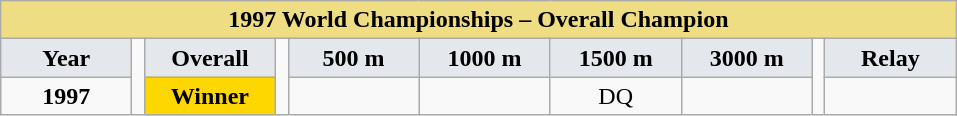<table class="wikitable collapsible collapsed" style="font-size: 100%; text-align: center">
<tr>
<th colspan="19" style="background:#EEDD82; width:400px;"><span>1997 World Championships – Overall Champion</span></th>
</tr>
<tr>
<th style="background:#e4e7eb; width:80px;">Year</th>
<td width=1px rowspan=2 style="border-top:none;border-bottom:none;"></td>
<th style="background:#e4e7eb; width:80px;">Overall</th>
<td width=1px rowspan=2 style="border-top:none;border-bottom:none;"></td>
<th style="background:#e4e7eb; width:80px;">500 m</th>
<th style="background:#e4e7eb; width:80px;">1000 m</th>
<th style="background:#e4e7eb; width:80px;">1500 m</th>
<th style="background:#e4e7eb; width:80px;">3000 m</th>
<td width=1px rowspan=2 style="border-top:none;border-bottom:none;"></td>
<th style="background:#e4e7eb; width:80px;">Relay</th>
</tr>
<tr align=center>
<td><strong>1997</strong></td>
<td style="background:gold;"><strong>Winner</strong></td>
<td></td>
<td></td>
<td>DQ</td>
<td></td>
<td></td>
</tr>
</table>
